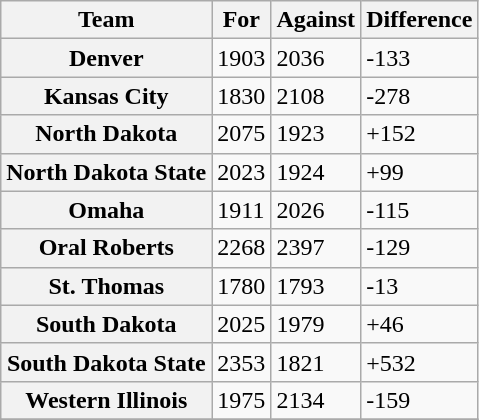<table class="wikitable sortable">
<tr>
<th scope="col">Team</th>
<th scope="col">For</th>
<th scope="col">Against</th>
<th scope="col">Difference</th>
</tr>
<tr>
<th style=>Denver</th>
<td>1903</td>
<td>2036</td>
<td>-133</td>
</tr>
<tr>
<th style=>Kansas City</th>
<td>1830</td>
<td>2108</td>
<td>-278</td>
</tr>
<tr>
<th style=>North Dakota</th>
<td>2075</td>
<td>1923</td>
<td>+152</td>
</tr>
<tr>
<th style=>North Dakota State</th>
<td>2023</td>
<td>1924</td>
<td>+99</td>
</tr>
<tr>
<th style=>Omaha</th>
<td>1911</td>
<td>2026</td>
<td>-115</td>
</tr>
<tr>
<th style=>Oral Roberts</th>
<td>2268</td>
<td>2397</td>
<td>-129</td>
</tr>
<tr>
<th style=>St. Thomas</th>
<td>1780</td>
<td>1793</td>
<td>-13</td>
</tr>
<tr>
<th style=>South Dakota</th>
<td>2025</td>
<td>1979</td>
<td>+46</td>
</tr>
<tr>
<th style=>South Dakota State</th>
<td>2353</td>
<td>1821</td>
<td>+532</td>
</tr>
<tr>
<th style=>Western Illinois</th>
<td>1975</td>
<td>2134</td>
<td>-159</td>
</tr>
<tr>
</tr>
</table>
